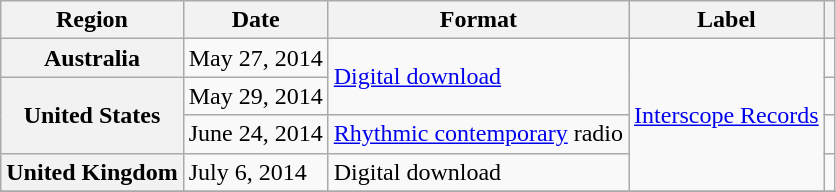<table class="wikitable plainrowheaders">
<tr>
<th scope="col">Region</th>
<th scope="col">Date</th>
<th scope="col">Format</th>
<th scope="col">Label</th>
<th scope="col"></th>
</tr>
<tr>
<th scope="row">Australia</th>
<td>May 27, 2014</td>
<td rowspan="2"><a href='#'>Digital download</a></td>
<td rowspan="4"><a href='#'>Interscope Records</a></td>
<td style="text-align:center;"></td>
</tr>
<tr>
<th scope="row" rowspan="2">United States</th>
<td>May 29, 2014</td>
<td style="text-align:center;"></td>
</tr>
<tr>
<td>June 24, 2014</td>
<td><a href='#'>Rhythmic contemporary</a> radio</td>
<td style="text-align:center;"></td>
</tr>
<tr>
<th scope="row">United Kingdom</th>
<td>July 6, 2014</td>
<td>Digital download</td>
<td style="text-align:center;"></td>
</tr>
<tr>
</tr>
</table>
